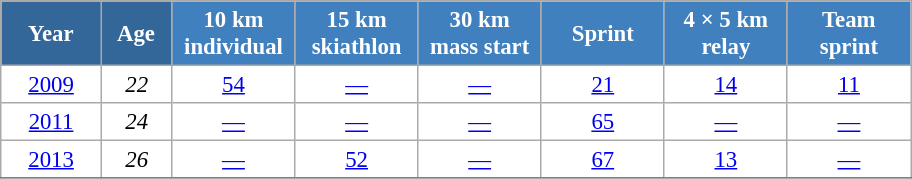<table class="wikitable" style="font-size:95%; text-align:center; border:grey solid 1px; border-collapse:collapse; background:#ffffff;">
<tr>
<th style="background-color:#369; color:white; width:60px;"> Year </th>
<th style="background-color:#369; color:white; width:40px;"> Age </th>
<th style="background-color:#4180be; color:white; width:75px;"> 10 km <br> individual </th>
<th style="background-color:#4180be; color:white; width:75px;"> 15 km <br> skiathlon </th>
<th style="background-color:#4180be; color:white; width:75px;"> 30 km <br> mass start </th>
<th style="background-color:#4180be; color:white; width:75px;"> Sprint </th>
<th style="background-color:#4180be; color:white; width:75px;"> 4 × 5 km <br> relay </th>
<th style="background-color:#4180be; color:white; width:75px;"> Team <br> sprint </th>
</tr>
<tr>
<td><a href='#'>2009</a></td>
<td><em>22</em></td>
<td><a href='#'>54</a></td>
<td><a href='#'>—</a></td>
<td><a href='#'>—</a></td>
<td><a href='#'>21</a></td>
<td><a href='#'>14</a></td>
<td><a href='#'>11</a></td>
</tr>
<tr>
<td><a href='#'>2011</a></td>
<td><em>24</em></td>
<td><a href='#'>—</a></td>
<td><a href='#'>—</a></td>
<td><a href='#'>—</a></td>
<td><a href='#'>65</a></td>
<td><a href='#'>—</a></td>
<td><a href='#'>—</a></td>
</tr>
<tr>
<td><a href='#'>2013</a></td>
<td><em>26</em></td>
<td><a href='#'>—</a></td>
<td><a href='#'>52</a></td>
<td><a href='#'>—</a></td>
<td><a href='#'>67</a></td>
<td><a href='#'>13</a></td>
<td><a href='#'>—</a></td>
</tr>
<tr>
</tr>
</table>
